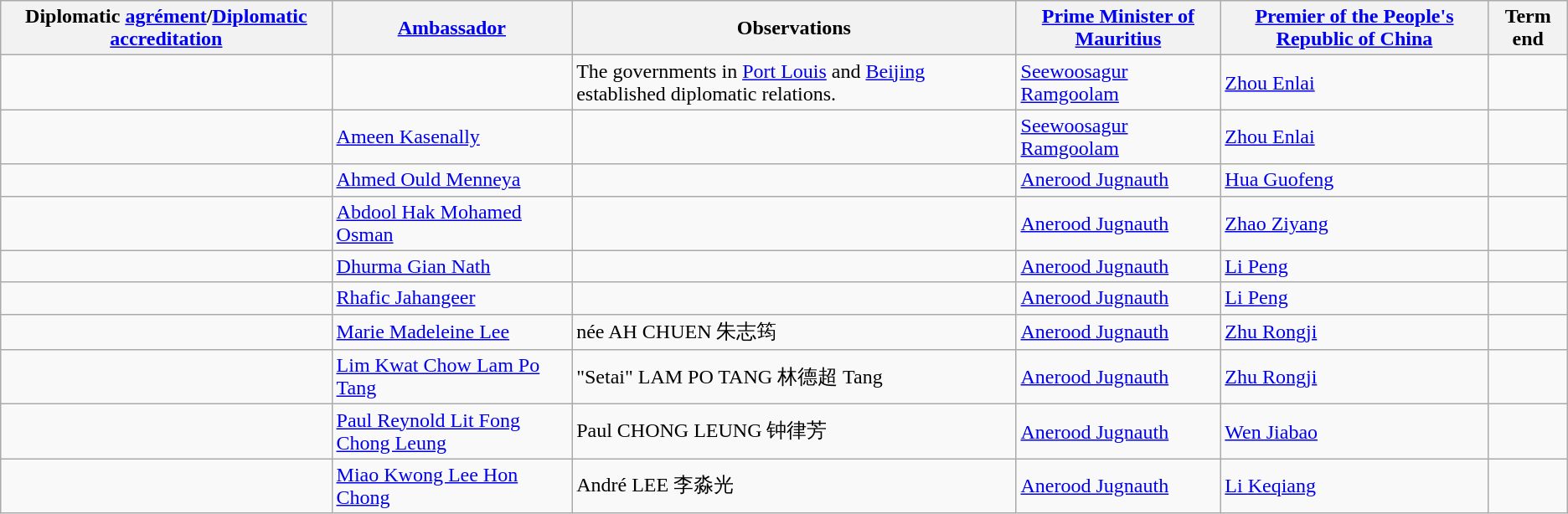<table class="wikitable sortable">
<tr>
<th>Diplomatic <a href='#'>agrément</a>/<a href='#'>Diplomatic accreditation</a></th>
<th><a href='#'>Ambassador</a></th>
<th>Observations</th>
<th><a href='#'>Prime Minister of Mauritius</a></th>
<th><a href='#'>Premier of the People's Republic of China</a></th>
<th>Term end</th>
</tr>
<tr>
<td></td>
<td></td>
<td>The governments in <a href='#'>Port Louis</a> and <a href='#'>Beijing</a> established diplomatic relations.</td>
<td><a href='#'>Seewoosagur Ramgoolam</a></td>
<td><a href='#'>Zhou Enlai</a></td>
<td></td>
</tr>
<tr>
<td></td>
<td><a href='#'>Ameen Kasenally</a></td>
<td></td>
<td><a href='#'>Seewoosagur Ramgoolam</a></td>
<td><a href='#'>Zhou Enlai</a></td>
<td></td>
</tr>
<tr>
<td></td>
<td><a href='#'>Ahmed Ould Menneya</a></td>
<td></td>
<td><a href='#'>Anerood Jugnauth</a></td>
<td><a href='#'>Hua Guofeng</a></td>
<td></td>
</tr>
<tr>
<td></td>
<td><a href='#'>Abdool Hak Mohamed Osman</a></td>
<td></td>
<td><a href='#'>Anerood Jugnauth</a></td>
<td><a href='#'>Zhao Ziyang</a></td>
<td></td>
</tr>
<tr>
<td></td>
<td><a href='#'>Dhurma Gian Nath</a></td>
<td></td>
<td><a href='#'>Anerood Jugnauth</a></td>
<td><a href='#'>Li Peng</a></td>
<td></td>
</tr>
<tr>
<td></td>
<td><a href='#'>Rhafic Jahangeer</a></td>
<td></td>
<td><a href='#'>Anerood Jugnauth</a></td>
<td><a href='#'>Li Peng</a></td>
<td></td>
</tr>
<tr>
<td></td>
<td><a href='#'>Marie Madeleine Lee</a></td>
<td>née AH CHUEN 朱志筠</td>
<td><a href='#'>Anerood Jugnauth</a></td>
<td><a href='#'>Zhu Rongji</a></td>
<td></td>
</tr>
<tr>
<td></td>
<td><a href='#'>Lim Kwat Chow Lam Po Tang</a></td>
<td>"Setai" LAM PO TANG 林德超 Tang</td>
<td><a href='#'>Anerood Jugnauth</a></td>
<td><a href='#'>Zhu Rongji</a></td>
<td></td>
</tr>
<tr>
<td></td>
<td><a href='#'>Paul Reynold Lit Fong Chong Leung</a></td>
<td>Paul CHONG LEUNG 钟律芳</td>
<td><a href='#'>Anerood Jugnauth</a></td>
<td><a href='#'>Wen Jiabao</a></td>
</tr>
<tr>
<td></td>
<td><a href='#'>Miao Kwong Lee Hon Chong</a></td>
<td>André LEE 李淼光</td>
<td><a href='#'>Anerood Jugnauth</a></td>
<td><a href='#'>Li Keqiang</a></td>
<td></td>
</tr>
</table>
